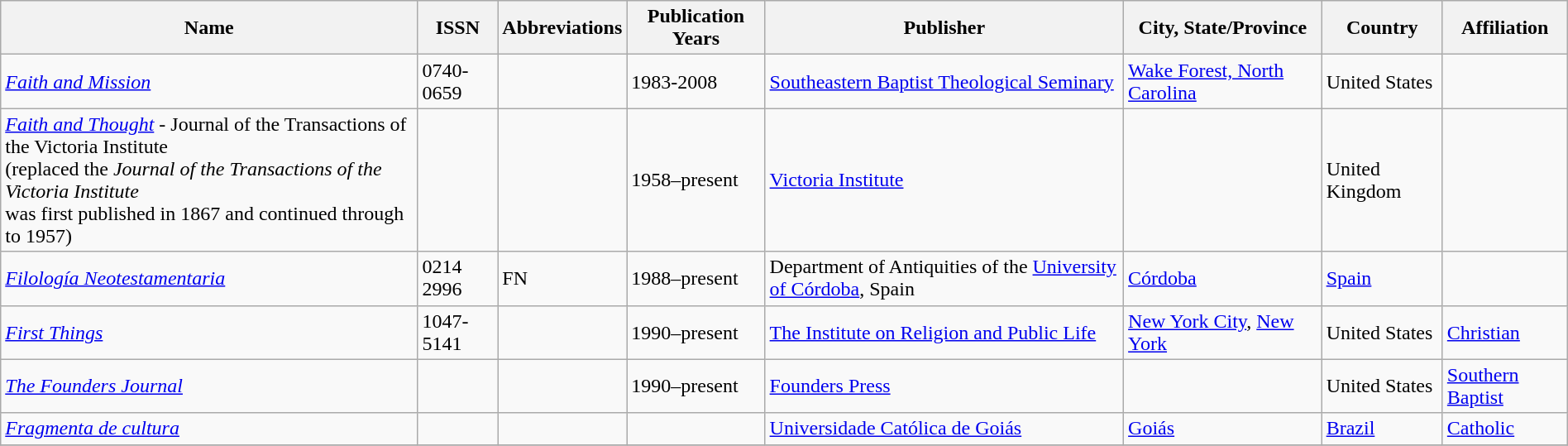<table class="wikitable sortable" style="width: 100%;">
<tr>
<th>Name</th>
<th>ISSN</th>
<th>Abbreviations</th>
<th>Publication Years</th>
<th>Publisher</th>
<th>City, State/Province</th>
<th>Country</th>
<th>Affiliation</th>
</tr>
<tr>
<td><em><a href='#'>Faith and Mission</a></em></td>
<td>0740-0659</td>
<td></td>
<td>1983-2008</td>
<td><a href='#'>Southeastern Baptist Theological Seminary</a></td>
<td><a href='#'>Wake Forest, North Carolina</a></td>
<td>United States</td>
<td></td>
</tr>
<tr>
<td><em><a href='#'>Faith and Thought</a></em> - Journal of the Transactions of the Victoria Institute<br>(replaced the <em>Journal of the Transactions of the Victoria Institute</em><br>was first published in 1867 and continued through to 1957)</td>
<td></td>
<td></td>
<td>1958–present</td>
<td><a href='#'>Victoria Institute</a></td>
<td></td>
<td>United Kingdom</td>
<td></td>
</tr>
<tr>
<td><em><a href='#'>Filología Neotestamentaria</a></em></td>
<td>0214 2996</td>
<td>FN</td>
<td>1988–present</td>
<td>Department of Antiquities of the <a href='#'>University of Córdoba</a>, Spain</td>
<td><a href='#'>Córdoba</a></td>
<td><a href='#'>Spain</a></td>
<td></td>
</tr>
<tr>
<td><em><a href='#'>First Things</a></em></td>
<td>1047-5141</td>
<td></td>
<td>1990–present</td>
<td><a href='#'>The Institute on Religion and Public Life</a></td>
<td><a href='#'>New York City</a>, <a href='#'>New York</a></td>
<td>United States</td>
<td><a href='#'>Christian</a></td>
</tr>
<tr>
<td><em><a href='#'>The Founders Journal</a></em></td>
<td></td>
<td></td>
<td>1990–present</td>
<td><a href='#'>Founders Press</a></td>
<td></td>
<td>United States</td>
<td><a href='#'>Southern Baptist</a></td>
</tr>
<tr>
<td><em><a href='#'>Fragmenta de cultura</a></em></td>
<td></td>
<td></td>
<td></td>
<td><a href='#'>Universidade Católica de Goiás</a></td>
<td><a href='#'>Goiás</a></td>
<td><a href='#'>Brazil</a></td>
<td><a href='#'>Catholic</a></td>
</tr>
<tr>
</tr>
</table>
